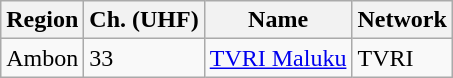<table class="wikitable">
<tr>
<th>Region</th>
<th>Ch. (UHF)</th>
<th>Name</th>
<th>Network</th>
</tr>
<tr>
<td>Ambon</td>
<td>33</td>
<td><a href='#'>TVRI Maluku</a></td>
<td>TVRI</td>
</tr>
</table>
